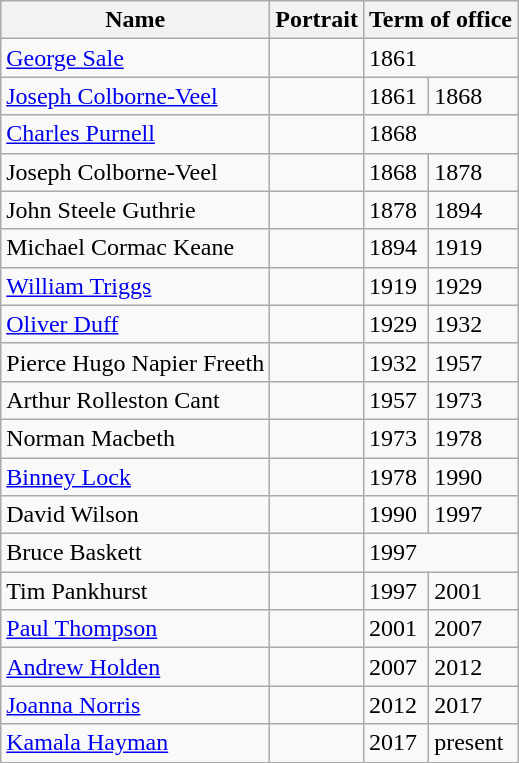<table class="wikitable">
<tr>
<th>Name</th>
<th>Portrait</th>
<th colspan="2">Term of office</th>
</tr>
<tr>
<td><a href='#'>George Sale</a></td>
<td></td>
<td colspan="2">1861</td>
</tr>
<tr>
<td><a href='#'>Joseph Colborne-Veel</a></td>
<td></td>
<td>1861</td>
<td>1868</td>
</tr>
<tr>
<td><a href='#'>Charles Purnell</a></td>
<td></td>
<td colspan="2">1868</td>
</tr>
<tr>
<td>Joseph Colborne-Veel</td>
<td></td>
<td>1868</td>
<td>1878</td>
</tr>
<tr>
<td>John Steele Guthrie</td>
<td></td>
<td>1878</td>
<td>1894</td>
</tr>
<tr>
<td>Michael Cormac Keane</td>
<td></td>
<td>1894</td>
<td>1919</td>
</tr>
<tr>
<td><a href='#'>William Triggs</a></td>
<td></td>
<td>1919</td>
<td>1929</td>
</tr>
<tr>
<td><a href='#'>Oliver Duff</a></td>
<td></td>
<td>1929</td>
<td>1932</td>
</tr>
<tr>
<td>Pierce Hugo Napier Freeth</td>
<td></td>
<td>1932</td>
<td>1957</td>
</tr>
<tr>
<td>Arthur Rolleston Cant</td>
<td></td>
<td>1957</td>
<td>1973</td>
</tr>
<tr>
<td>Norman Macbeth</td>
<td></td>
<td>1973</td>
<td>1978</td>
</tr>
<tr>
<td><a href='#'>Binney Lock</a></td>
<td></td>
<td>1978</td>
<td>1990</td>
</tr>
<tr>
<td>David Wilson</td>
<td></td>
<td>1990</td>
<td>1997</td>
</tr>
<tr>
<td>Bruce Baskett</td>
<td></td>
<td colspan="2">1997</td>
</tr>
<tr>
<td>Tim Pankhurst</td>
<td></td>
<td>1997</td>
<td>2001</td>
</tr>
<tr>
<td><a href='#'>Paul Thompson</a></td>
<td></td>
<td>2001</td>
<td>2007</td>
</tr>
<tr>
<td><a href='#'>Andrew Holden</a></td>
<td></td>
<td>2007</td>
<td>2012</td>
</tr>
<tr>
<td><a href='#'>Joanna Norris</a></td>
<td></td>
<td>2012</td>
<td>2017</td>
</tr>
<tr>
<td><a href='#'>Kamala Hayman</a></td>
<td></td>
<td>2017</td>
<td>present</td>
</tr>
</table>
